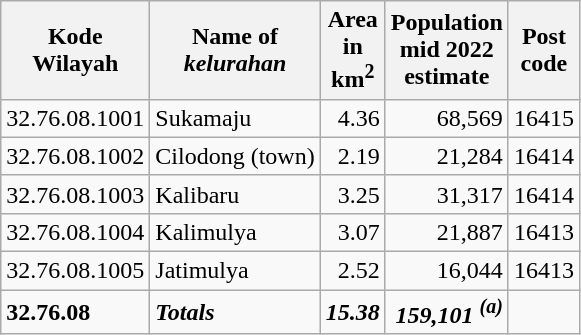<table class="wikitable">
<tr>
<th>Kode <br>Wilayah</th>
<th>Name of <br> <em>kelurahan</em></th>
<th>Area <br>in <br>km<sup>2</sup></th>
<th>Population<br>mid 2022<br>estimate</th>
<th>Post<br>code</th>
</tr>
<tr>
<td>32.76.08.1001</td>
<td>Sukamaju</td>
<td align="right">4.36</td>
<td align="right">68,569</td>
<td>16415</td>
</tr>
<tr>
<td>32.76.08.1002</td>
<td>Cilodong (town)</td>
<td align="right">2.19</td>
<td align="right">21,284</td>
<td>16414</td>
</tr>
<tr>
<td>32.76.08.1003</td>
<td>Kalibaru</td>
<td align="right">3.25</td>
<td align="right">31,317</td>
<td>16414</td>
</tr>
<tr>
<td>32.76.08.1004</td>
<td>Kalimulya</td>
<td align="right">3.07</td>
<td align="right">21,887</td>
<td>16413</td>
</tr>
<tr>
<td>32.76.08.1005</td>
<td>Jatimulya</td>
<td align="right">2.52</td>
<td align="right">16,044</td>
<td>16413</td>
</tr>
<tr>
<td><strong>32.76.08</strong></td>
<td><strong><em>Totals</em></strong></td>
<td align="right"><strong><em>15.38</em></strong></td>
<td align="right"><strong><em>159,101 <sup>(a)</sup></em></strong></td>
<td></td>
</tr>
</table>
